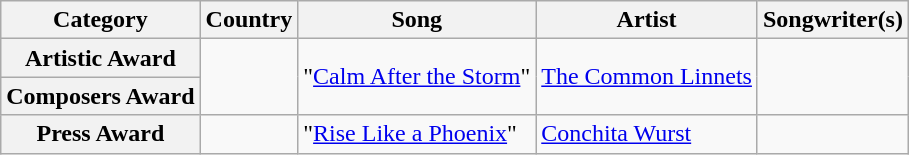<table class="wikitable plainrowheaders">
<tr>
<th scope="col">Category</th>
<th scope="col">Country</th>
<th scope="col">Song</th>
<th scope="col">Artist</th>
<th scope="col">Songwriter(s)</th>
</tr>
<tr>
<th scope="row">Artistic Award</th>
<td rowspan="2"></td>
<td rowspan="2">"<a href='#'>Calm After the Storm</a>"</td>
<td rowspan="2"><a href='#'>The Common Linnets</a></td>
<td rowspan="2"></td>
</tr>
<tr>
<th scope="row">Composers Award</th>
</tr>
<tr>
<th scope="row">Press Award</th>
<td></td>
<td>"<a href='#'>Rise Like a Phoenix</a>"</td>
<td><a href='#'>Conchita Wurst</a></td>
<td></td>
</tr>
</table>
